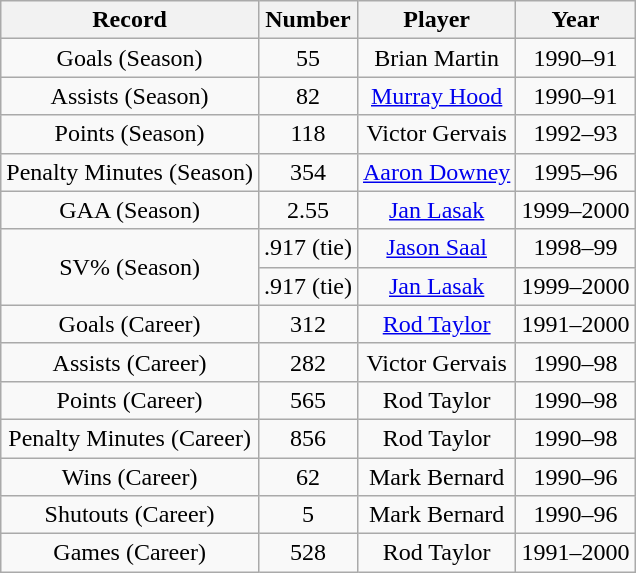<table class="wikitable" style="text-align:center">
<tr>
<th>Record</th>
<th>Number</th>
<th>Player</th>
<th>Year</th>
</tr>
<tr>
<td>Goals (Season)</td>
<td>55</td>
<td>Brian Martin</td>
<td>1990–91</td>
</tr>
<tr>
<td>Assists (Season)</td>
<td>82</td>
<td><a href='#'>Murray Hood</a></td>
<td>1990–91</td>
</tr>
<tr>
<td>Points (Season)</td>
<td>118</td>
<td>Victor Gervais</td>
<td>1992–93</td>
</tr>
<tr>
<td>Penalty Minutes (Season)</td>
<td>354</td>
<td><a href='#'>Aaron Downey</a></td>
<td>1995–96</td>
</tr>
<tr>
<td>GAA (Season)</td>
<td>2.55</td>
<td><a href='#'>Jan Lasak</a></td>
<td>1999–2000</td>
</tr>
<tr>
<td rowspan=2>SV% (Season)</td>
<td>.917  (tie)</td>
<td><a href='#'>Jason Saal</a></td>
<td>1998–99</td>
</tr>
<tr>
<td>.917 (tie)</td>
<td><a href='#'>Jan Lasak</a></td>
<td>1999–2000</td>
</tr>
<tr>
<td>Goals (Career)</td>
<td>312</td>
<td><a href='#'>Rod Taylor</a></td>
<td>1991–2000</td>
</tr>
<tr>
<td>Assists (Career)</td>
<td>282</td>
<td>Victor Gervais</td>
<td>1990–98</td>
</tr>
<tr>
<td>Points (Career)</td>
<td>565</td>
<td>Rod Taylor</td>
<td>1990–98</td>
</tr>
<tr>
<td>Penalty Minutes (Career)</td>
<td>856</td>
<td>Rod Taylor</td>
<td>1990–98</td>
</tr>
<tr>
<td>Wins (Career)</td>
<td>62</td>
<td>Mark Bernard</td>
<td>1990–96</td>
</tr>
<tr>
<td>Shutouts (Career)</td>
<td>5</td>
<td>Mark Bernard</td>
<td>1990–96</td>
</tr>
<tr>
<td>Games (Career)</td>
<td>528</td>
<td>Rod Taylor</td>
<td>1991–2000</td>
</tr>
</table>
